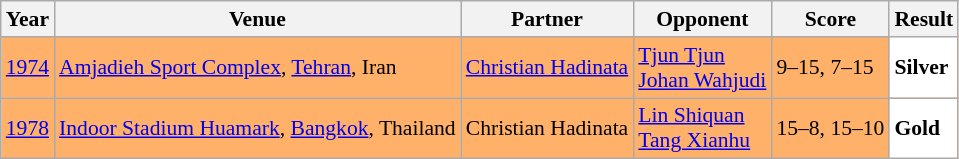<table class="sortable wikitable" style="font-size: 90%;">
<tr>
<th>Year</th>
<th>Venue</th>
<th>Partner</th>
<th>Opponent</th>
<th>Score</th>
<th>Result</th>
</tr>
<tr style="background:#FFB069">
<td align="center"><a href='#'>1974</a></td>
<td align="left"><a href='#'>Amjadieh Sport Complex</a>, <a href='#'>Tehran</a>, Iran</td>
<td align="left"> <a href='#'>Christian Hadinata</a></td>
<td align="left"> <a href='#'>Tjun Tjun</a><br> <a href='#'>Johan Wahjudi</a></td>
<td align="left">9–15, 7–15</td>
<td style="text-align:left; background:white"> <strong>Silver</strong></td>
</tr>
<tr style="background:#FFB069">
<td align="center"><a href='#'>1978</a></td>
<td align="left"><a href='#'>Indoor Stadium Huamark</a>, <a href='#'>Bangkok</a>, Thailand</td>
<td align="left"> Christian Hadinata</td>
<td align="left"> <a href='#'>Lin Shiquan</a><br> <a href='#'>Tang Xianhu</a></td>
<td align="left">15–8, 15–10</td>
<td style="text-align:left; background:white"> <strong>Gold</strong></td>
</tr>
</table>
